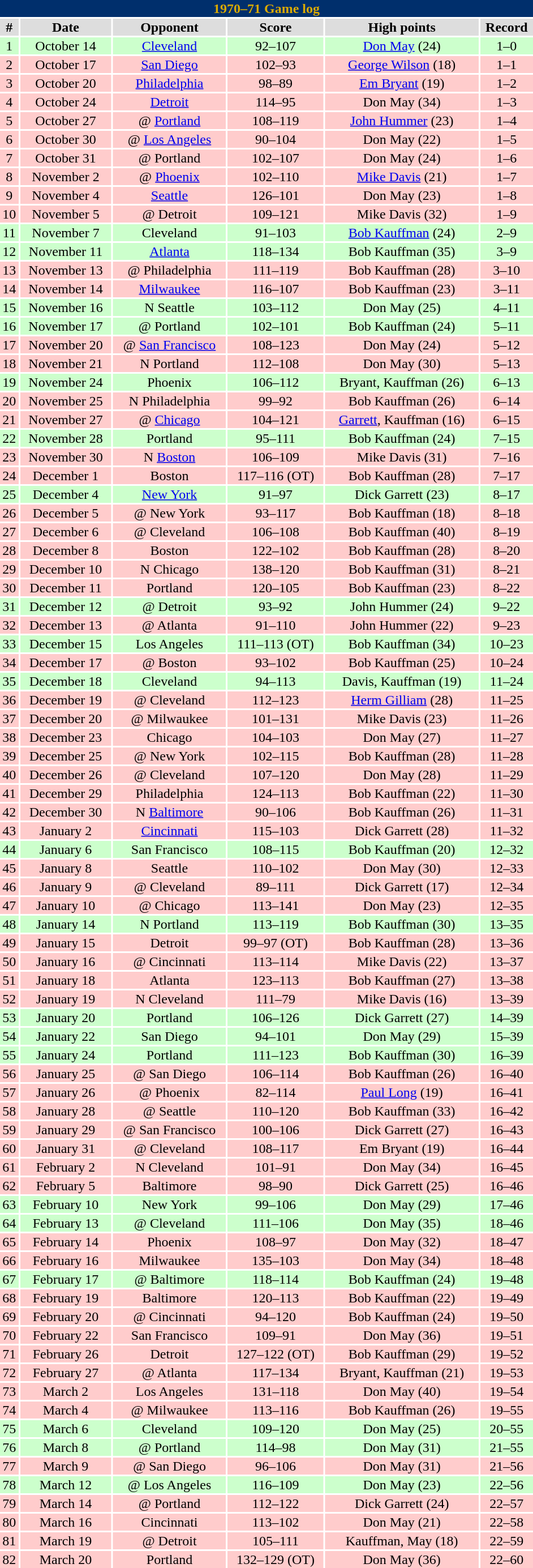<table class="toccolours collapsible" width=50% style="clear:both; margin:1.5em auto; text-align:center">
<tr>
<th colspan=11 style="background:#002F6C; color:#DAAA00;">1970–71 Game log</th>
</tr>
<tr align="center" bgcolor="#dddddd">
<td><strong>#</strong></td>
<td><strong>Date</strong></td>
<td><strong>Opponent</strong></td>
<td><strong>Score</strong></td>
<td><strong>High points</strong></td>
<td><strong>Record</strong></td>
</tr>
<tr align="center" bgcolor="ccffcc">
<td>1</td>
<td>October 14</td>
<td><a href='#'>Cleveland</a></td>
<td>92–107</td>
<td><a href='#'>Don May</a> (24)</td>
<td>1–0</td>
</tr>
<tr align="center" bgcolor="ffcccc">
<td>2</td>
<td>October 17</td>
<td><a href='#'>San Diego</a></td>
<td>102–93</td>
<td><a href='#'>George Wilson</a> (18)</td>
<td>1–1</td>
</tr>
<tr align="center" bgcolor="ffcccc">
<td>3</td>
<td>October 20</td>
<td><a href='#'>Philadelphia</a></td>
<td>98–89</td>
<td><a href='#'>Em Bryant</a> (19)</td>
<td>1–2</td>
</tr>
<tr align="center" bgcolor="ffcccc">
<td>4</td>
<td>October 24</td>
<td><a href='#'>Detroit</a></td>
<td>114–95</td>
<td>Don May (34)</td>
<td>1–3</td>
</tr>
<tr align="center" bgcolor="ffcccc">
<td>5</td>
<td>October 27</td>
<td>@ <a href='#'>Portland</a></td>
<td>108–119</td>
<td><a href='#'>John Hummer</a> (23)</td>
<td>1–4</td>
</tr>
<tr align="center" bgcolor="ffcccc">
<td>6</td>
<td>October 30</td>
<td>@ <a href='#'>Los Angeles</a></td>
<td>90–104</td>
<td>Don May (22)</td>
<td>1–5</td>
</tr>
<tr align="center" bgcolor="ffcccc">
<td>7</td>
<td>October 31</td>
<td>@ Portland</td>
<td>102–107</td>
<td>Don May (24)</td>
<td>1–6</td>
</tr>
<tr align="center" bgcolor="ffcccc">
<td>8</td>
<td>November 2</td>
<td>@ <a href='#'>Phoenix</a></td>
<td>102–110</td>
<td><a href='#'>Mike Davis</a> (21)</td>
<td>1–7</td>
</tr>
<tr align="center" bgcolor="ffcccc">
<td>9</td>
<td>November 4</td>
<td><a href='#'>Seattle</a></td>
<td>126–101</td>
<td>Don May (23)</td>
<td>1–8</td>
</tr>
<tr align="center" bgcolor="ffcccc">
<td>10</td>
<td>November 5</td>
<td>@ Detroit</td>
<td>109–121</td>
<td>Mike Davis (32)</td>
<td>1–9</td>
</tr>
<tr align="center" bgcolor="ccffcc">
<td>11</td>
<td>November 7</td>
<td>Cleveland</td>
<td>91–103</td>
<td><a href='#'>Bob Kauffman</a> (24)</td>
<td>2–9</td>
</tr>
<tr align="center" bgcolor="ccffcc">
<td>12</td>
<td>November 11</td>
<td><a href='#'>Atlanta</a></td>
<td>118–134</td>
<td>Bob Kauffman (35)</td>
<td>3–9</td>
</tr>
<tr align="center" bgcolor="ffcccc">
<td>13</td>
<td>November 13</td>
<td>@ Philadelphia</td>
<td>111–119</td>
<td>Bob Kauffman (28)</td>
<td>3–10</td>
</tr>
<tr align="center" bgcolor="ffcccc">
<td>14</td>
<td>November 14</td>
<td><a href='#'>Milwaukee</a></td>
<td>116–107</td>
<td>Bob Kauffman (23)</td>
<td>3–11</td>
</tr>
<tr align="center" bgcolor="ccffcc">
<td>15</td>
<td>November 16</td>
<td>N Seattle</td>
<td>103–112</td>
<td>Don May (25)</td>
<td>4–11</td>
</tr>
<tr align="center" bgcolor="ccffcc">
<td>16</td>
<td>November 17</td>
<td>@ Portland</td>
<td>102–101</td>
<td>Bob Kauffman (24)</td>
<td>5–11</td>
</tr>
<tr align="center" bgcolor="ffcccc">
<td>17</td>
<td>November 20</td>
<td>@ <a href='#'>San Francisco</a></td>
<td>108–123</td>
<td>Don May (24)</td>
<td>5–12</td>
</tr>
<tr align="center" bgcolor="ffcccc">
<td>18</td>
<td>November 21</td>
<td>N Portland</td>
<td>112–108</td>
<td>Don May (30)</td>
<td>5–13</td>
</tr>
<tr align="center" bgcolor="ccffcc">
<td>19</td>
<td>November 24</td>
<td>Phoenix</td>
<td>106–112</td>
<td>Bryant, Kauffman (26)</td>
<td>6–13</td>
</tr>
<tr align="center" bgcolor="ffcccc">
<td>20</td>
<td>November 25</td>
<td>N Philadelphia</td>
<td>99–92</td>
<td>Bob Kauffman (26)</td>
<td>6–14</td>
</tr>
<tr align="center" bgcolor="ffcccc">
<td>21</td>
<td>November 27</td>
<td>@ <a href='#'>Chicago</a></td>
<td>104–121</td>
<td><a href='#'>Garrett</a>, Kauffman (16)</td>
<td>6–15</td>
</tr>
<tr align="center" bgcolor="ccffcc">
<td>22</td>
<td>November 28</td>
<td>Portland</td>
<td>95–111</td>
<td>Bob Kauffman (24)</td>
<td>7–15</td>
</tr>
<tr align="center" bgcolor="ffcccc">
<td>23</td>
<td>November 30</td>
<td>N <a href='#'>Boston</a></td>
<td>106–109</td>
<td>Mike Davis (31)</td>
<td>7–16</td>
</tr>
<tr align="center" bgcolor="ffcccc">
<td>24</td>
<td>December 1</td>
<td>Boston</td>
<td>117–116 (OT)</td>
<td>Bob Kauffman (28)</td>
<td>7–17</td>
</tr>
<tr align="center" bgcolor="ccffcc">
<td>25</td>
<td>December 4</td>
<td><a href='#'>New York</a></td>
<td>91–97</td>
<td>Dick Garrett (23)</td>
<td>8–17</td>
</tr>
<tr align="center" bgcolor="ffcccc">
<td>26</td>
<td>December 5</td>
<td>@ New York</td>
<td>93–117</td>
<td>Bob Kauffman (18)</td>
<td>8–18</td>
</tr>
<tr align="center" bgcolor="ffcccc">
<td>27</td>
<td>December 6</td>
<td>@ Cleveland</td>
<td>106–108</td>
<td>Bob Kauffman (40)</td>
<td>8–19</td>
</tr>
<tr align="center" bgcolor="ffcccc">
<td>28</td>
<td>December 8</td>
<td>Boston</td>
<td>122–102</td>
<td>Bob Kauffman (28)</td>
<td>8–20</td>
</tr>
<tr align="center" bgcolor="ffcccc">
<td>29</td>
<td>December 10</td>
<td>N Chicago</td>
<td>138–120</td>
<td>Bob Kauffman (31)</td>
<td>8–21</td>
</tr>
<tr align="center" bgcolor="ffcccc">
<td>30</td>
<td>December 11</td>
<td>Portland</td>
<td>120–105</td>
<td>Bob Kauffman (23)</td>
<td>8–22</td>
</tr>
<tr align="center" bgcolor="ccffcc">
<td>31</td>
<td>December 12</td>
<td>@ Detroit</td>
<td>93–92</td>
<td>John Hummer (24)</td>
<td>9–22</td>
</tr>
<tr align="center" bgcolor="ffcccc">
<td>32</td>
<td>December 13</td>
<td>@ Atlanta</td>
<td>91–110</td>
<td>John Hummer (22)</td>
<td>9–23</td>
</tr>
<tr align="center" bgcolor="ccffcc">
<td>33</td>
<td>December 15</td>
<td>Los Angeles</td>
<td>111–113 (OT)</td>
<td>Bob Kauffman (34)</td>
<td>10–23</td>
</tr>
<tr align="center" bgcolor="ffcccc">
<td>34</td>
<td>December 17</td>
<td>@ Boston</td>
<td>93–102</td>
<td>Bob Kauffman (25)</td>
<td>10–24</td>
</tr>
<tr align="center" bgcolor="ccffcc">
<td>35</td>
<td>December 18</td>
<td>Cleveland</td>
<td>94–113</td>
<td>Davis, Kauffman (19)</td>
<td>11–24</td>
</tr>
<tr align="center" bgcolor="ffcccc">
<td>36</td>
<td>December 19</td>
<td>@ Cleveland</td>
<td>112–123</td>
<td><a href='#'>Herm Gilliam</a> (28)</td>
<td>11–25</td>
</tr>
<tr align="center" bgcolor="ffcccc">
<td>37</td>
<td>December 20</td>
<td>@ Milwaukee</td>
<td>101–131</td>
<td>Mike Davis (23)</td>
<td>11–26</td>
</tr>
<tr align="center" bgcolor="ffcccc">
<td>38</td>
<td>December 23</td>
<td>Chicago</td>
<td>104–103</td>
<td>Don May (27)</td>
<td>11–27</td>
</tr>
<tr align="center" bgcolor="ffcccc">
<td>39</td>
<td>December 25</td>
<td>@ New York</td>
<td>102–115</td>
<td>Bob Kauffman (28)</td>
<td>11–28</td>
</tr>
<tr align="center" bgcolor="ffcccc">
<td>40</td>
<td>December 26</td>
<td>@ Cleveland</td>
<td>107–120</td>
<td>Don May (28)</td>
<td>11–29</td>
</tr>
<tr align="center" bgcolor="ffcccc">
<td>41</td>
<td>December 29</td>
<td>Philadelphia</td>
<td>124–113</td>
<td>Bob Kauffman (22)</td>
<td>11–30</td>
</tr>
<tr align="center" bgcolor="ffcccc">
<td>42</td>
<td>December 30</td>
<td>N <a href='#'>Baltimore</a></td>
<td>90–106</td>
<td>Bob Kauffman (26)</td>
<td>11–31</td>
</tr>
<tr align="center" bgcolor="ffcccc">
<td>43</td>
<td>January 2</td>
<td><a href='#'>Cincinnati</a></td>
<td>115–103</td>
<td>Dick Garrett (28)</td>
<td>11–32</td>
</tr>
<tr align="center" bgcolor="ccffcc">
<td>44</td>
<td>January 6</td>
<td>San Francisco</td>
<td>108–115</td>
<td>Bob Kauffman (20)</td>
<td>12–32</td>
</tr>
<tr align="center" bgcolor="ffcccc">
<td>45</td>
<td>January 8</td>
<td>Seattle</td>
<td>110–102</td>
<td>Don May (30)</td>
<td>12–33</td>
</tr>
<tr align="center" bgcolor="ffcccc">
<td>46</td>
<td>January 9</td>
<td>@ Cleveland</td>
<td>89–111</td>
<td>Dick Garrett (17)</td>
<td>12–34</td>
</tr>
<tr align="center" bgcolor="ffcccc">
<td>47</td>
<td>January 10</td>
<td>@ Chicago</td>
<td>113–141</td>
<td>Don May (23)</td>
<td>12–35</td>
</tr>
<tr align="center" bgcolor="ccffcc">
<td>48</td>
<td>January 14</td>
<td>N Portland</td>
<td>113–119</td>
<td>Bob Kauffman (30)</td>
<td>13–35</td>
</tr>
<tr align="center" bgcolor="ffcccc">
<td>49</td>
<td>January 15</td>
<td>Detroit</td>
<td>99–97 (OT)</td>
<td>Bob Kauffman (28)</td>
<td>13–36</td>
</tr>
<tr align="center" bgcolor="ffcccc">
<td>50</td>
<td>January 16</td>
<td>@ Cincinnati</td>
<td>113–114</td>
<td>Mike Davis (22)</td>
<td>13–37</td>
</tr>
<tr align="center" bgcolor="ffcccc">
<td>51</td>
<td>January 18</td>
<td>Atlanta</td>
<td>123–113</td>
<td>Bob Kauffman (27)</td>
<td>13–38</td>
</tr>
<tr align="center" bgcolor="ffcccc">
<td>52</td>
<td>January 19</td>
<td>N Cleveland</td>
<td>111–79</td>
<td>Mike Davis (16)</td>
<td>13–39</td>
</tr>
<tr align="center" bgcolor="ccffcc">
<td>53</td>
<td>January 20</td>
<td>Portland</td>
<td>106–126</td>
<td>Dick Garrett (27)</td>
<td>14–39</td>
</tr>
<tr align="center" bgcolor="ccffcc">
<td>54</td>
<td>January 22</td>
<td>San Diego</td>
<td>94–101</td>
<td>Don May (29)</td>
<td>15–39</td>
</tr>
<tr align="center" bgcolor="ccffcc">
<td>55</td>
<td>January 24</td>
<td>Portland</td>
<td>111–123</td>
<td>Bob Kauffman (30)</td>
<td>16–39</td>
</tr>
<tr align="center" bgcolor="ffcccc">
<td>56</td>
<td>January 25</td>
<td>@ San Diego</td>
<td>106–114</td>
<td>Bob Kauffman (26)</td>
<td>16–40</td>
</tr>
<tr align="center" bgcolor="ffcccc">
<td>57</td>
<td>January 26</td>
<td>@ Phoenix</td>
<td>82–114</td>
<td><a href='#'>Paul Long</a> (19)</td>
<td>16–41</td>
</tr>
<tr align="center" bgcolor="ffcccc">
<td>58</td>
<td>January 28</td>
<td>@ Seattle</td>
<td>110–120</td>
<td>Bob Kauffman (33)</td>
<td>16–42</td>
</tr>
<tr align="center" bgcolor="ffcccc">
<td>59</td>
<td>January 29</td>
<td>@ San Francisco</td>
<td>100–106</td>
<td>Dick Garrett (27)</td>
<td>16–43</td>
</tr>
<tr align="center" bgcolor="ffcccc">
<td>60</td>
<td>January 31</td>
<td>@ Cleveland</td>
<td>108–117</td>
<td>Em Bryant (19)</td>
<td>16–44</td>
</tr>
<tr align="center" bgcolor="ffcccc">
<td>61</td>
<td>February 2</td>
<td>N Cleveland</td>
<td>101–91</td>
<td>Don May (34)</td>
<td>16–45</td>
</tr>
<tr align="center" bgcolor="ffcccc">
<td>62</td>
<td>February 5</td>
<td>Baltimore</td>
<td>98–90</td>
<td>Dick Garrett (25)</td>
<td>16–46</td>
</tr>
<tr align="center" bgcolor="ccffcc">
<td>63</td>
<td>February 10</td>
<td>New York</td>
<td>99–106</td>
<td>Don May (29)</td>
<td>17–46</td>
</tr>
<tr align="center" bgcolor="ccffcc">
<td>64</td>
<td>February 13</td>
<td>@ Cleveland</td>
<td>111–106</td>
<td>Don May (35)</td>
<td>18–46</td>
</tr>
<tr align="center" bgcolor="ffcccc">
<td>65</td>
<td>February 14</td>
<td>Phoenix</td>
<td>108–97</td>
<td>Don May (32)</td>
<td>18–47</td>
</tr>
<tr align="center" bgcolor="ffcccc">
<td>66</td>
<td>February 16</td>
<td>Milwaukee</td>
<td>135–103</td>
<td>Don May (34)</td>
<td>18–48</td>
</tr>
<tr align="center" bgcolor="ccffcc">
<td>67</td>
<td>February 17</td>
<td>@ Baltimore</td>
<td>118–114</td>
<td>Bob Kauffman (24)</td>
<td>19–48</td>
</tr>
<tr align="center" bgcolor="ffcccc">
<td>68</td>
<td>February 19</td>
<td>Baltimore</td>
<td>120–113</td>
<td>Bob Kauffman (22)</td>
<td>19–49</td>
</tr>
<tr align="center" bgcolor="ffcccc">
<td>69</td>
<td>February 20</td>
<td>@ Cincinnati</td>
<td>94–120</td>
<td>Bob Kauffman (24)</td>
<td>19–50</td>
</tr>
<tr align="center" bgcolor="ffcccc">
<td>70</td>
<td>February 22</td>
<td>San Francisco</td>
<td>109–91</td>
<td>Don May (36)</td>
<td>19–51</td>
</tr>
<tr align="center" bgcolor="ffcccc">
<td>71</td>
<td>February 26</td>
<td>Detroit</td>
<td>127–122 (OT)</td>
<td>Bob Kauffman (29)</td>
<td>19–52</td>
</tr>
<tr align="center" bgcolor="ffcccc">
<td>72</td>
<td>February 27</td>
<td>@ Atlanta</td>
<td>117–134</td>
<td>Bryant, Kauffman (21)</td>
<td>19–53</td>
</tr>
<tr align="center" bgcolor="ffcccc">
<td>73</td>
<td>March 2</td>
<td>Los Angeles</td>
<td>131–118</td>
<td>Don May (40)</td>
<td>19–54</td>
</tr>
<tr align="center" bgcolor="ffcccc">
<td>74</td>
<td>March 4</td>
<td>@ Milwaukee</td>
<td>113–116</td>
<td>Bob Kauffman (26)</td>
<td>19–55</td>
</tr>
<tr align="center" bgcolor="ccffcc">
<td>75</td>
<td>March 6</td>
<td>Cleveland</td>
<td>109–120</td>
<td>Don May (25)</td>
<td>20–55</td>
</tr>
<tr align="center" bgcolor="ccffcc">
<td>76</td>
<td>March 8</td>
<td>@ Portland</td>
<td>114–98</td>
<td>Don May (31)</td>
<td>21–55</td>
</tr>
<tr align="center" bgcolor="ffcccc">
<td>77</td>
<td>March 9</td>
<td>@ San Diego</td>
<td>96–106</td>
<td>Don May (31)</td>
<td>21–56</td>
</tr>
<tr align="center" bgcolor="ccffcc">
<td>78</td>
<td>March 12</td>
<td>@ Los Angeles</td>
<td>116–109</td>
<td>Don May (23)</td>
<td>22–56</td>
</tr>
<tr align="center" bgcolor="ffcccc">
<td>79</td>
<td>March 14</td>
<td>@ Portland</td>
<td>112–122</td>
<td>Dick Garrett (24)</td>
<td>22–57</td>
</tr>
<tr align="center" bgcolor="ffcccc">
<td>80</td>
<td>March 16</td>
<td>Cincinnati</td>
<td>113–102</td>
<td>Don May (21)</td>
<td>22–58</td>
</tr>
<tr align="center" bgcolor="ffcccc">
<td>81</td>
<td>March 19</td>
<td>@ Detroit</td>
<td>105–111</td>
<td>Kauffman, May (18)</td>
<td>22–59</td>
</tr>
<tr align="center" bgcolor="ffcccc">
<td>82</td>
<td>March 20</td>
<td>Portland</td>
<td>132–129 (OT)</td>
<td>Don May (36)</td>
<td>22–60</td>
</tr>
</table>
